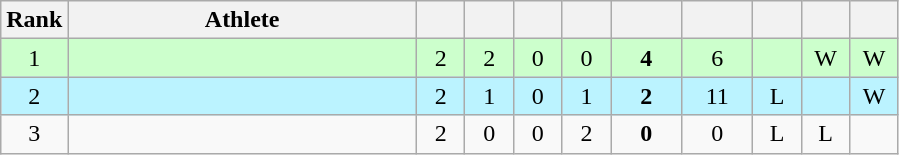<table class="wikitable" style="text-align: center;">
<tr>
<th width=25>Rank</th>
<th width=225>Athlete</th>
<th width=25></th>
<th width=25></th>
<th width=25></th>
<th width=25></th>
<th width=40></th>
<th width=40></th>
<th width=25></th>
<th width=25></th>
<th width=25></th>
</tr>
<tr bgcolor=ccffcc>
<td>1</td>
<td align=left></td>
<td>2</td>
<td>2</td>
<td>0</td>
<td>0</td>
<td><strong>4</strong></td>
<td>6</td>
<td></td>
<td>W</td>
<td>W</td>
</tr>
<tr bgcolor=bbf3ff>
<td>2</td>
<td align=left></td>
<td>2</td>
<td>1</td>
<td>0</td>
<td>1</td>
<td><strong>2</strong></td>
<td>11</td>
<td>L</td>
<td></td>
<td>W</td>
</tr>
<tr>
<td>3</td>
<td align=left></td>
<td>2</td>
<td>0</td>
<td>0</td>
<td>2</td>
<td><strong>0</strong></td>
<td>0</td>
<td>L</td>
<td>L</td>
<td></td>
</tr>
</table>
